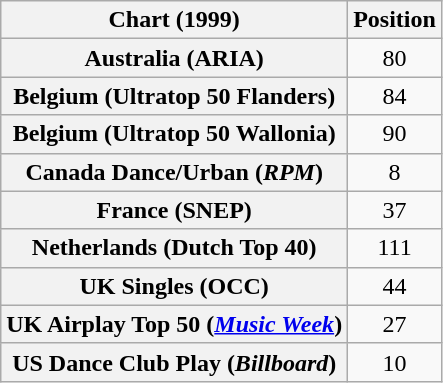<table class="wikitable sortable plainrowheaders" style="text-align:center">
<tr>
<th>Chart (1999)</th>
<th>Position</th>
</tr>
<tr>
<th scope="row">Australia (ARIA)</th>
<td>80</td>
</tr>
<tr>
<th scope="row">Belgium (Ultratop 50 Flanders)</th>
<td>84</td>
</tr>
<tr>
<th scope="row">Belgium (Ultratop 50 Wallonia)</th>
<td>90</td>
</tr>
<tr>
<th scope="row">Canada Dance/Urban (<em>RPM</em>)</th>
<td>8</td>
</tr>
<tr>
<th scope="row">France (SNEP)</th>
<td>37</td>
</tr>
<tr>
<th scope="row">Netherlands (Dutch Top 40)</th>
<td>111</td>
</tr>
<tr>
<th scope="row">UK Singles (OCC)</th>
<td>44</td>
</tr>
<tr>
<th scope="row">UK Airplay Top 50 (<em><a href='#'>Music Week</a></em>)</th>
<td>27</td>
</tr>
<tr>
<th scope="row">US Dance Club Play (<em>Billboard</em>)</th>
<td>10</td>
</tr>
</table>
